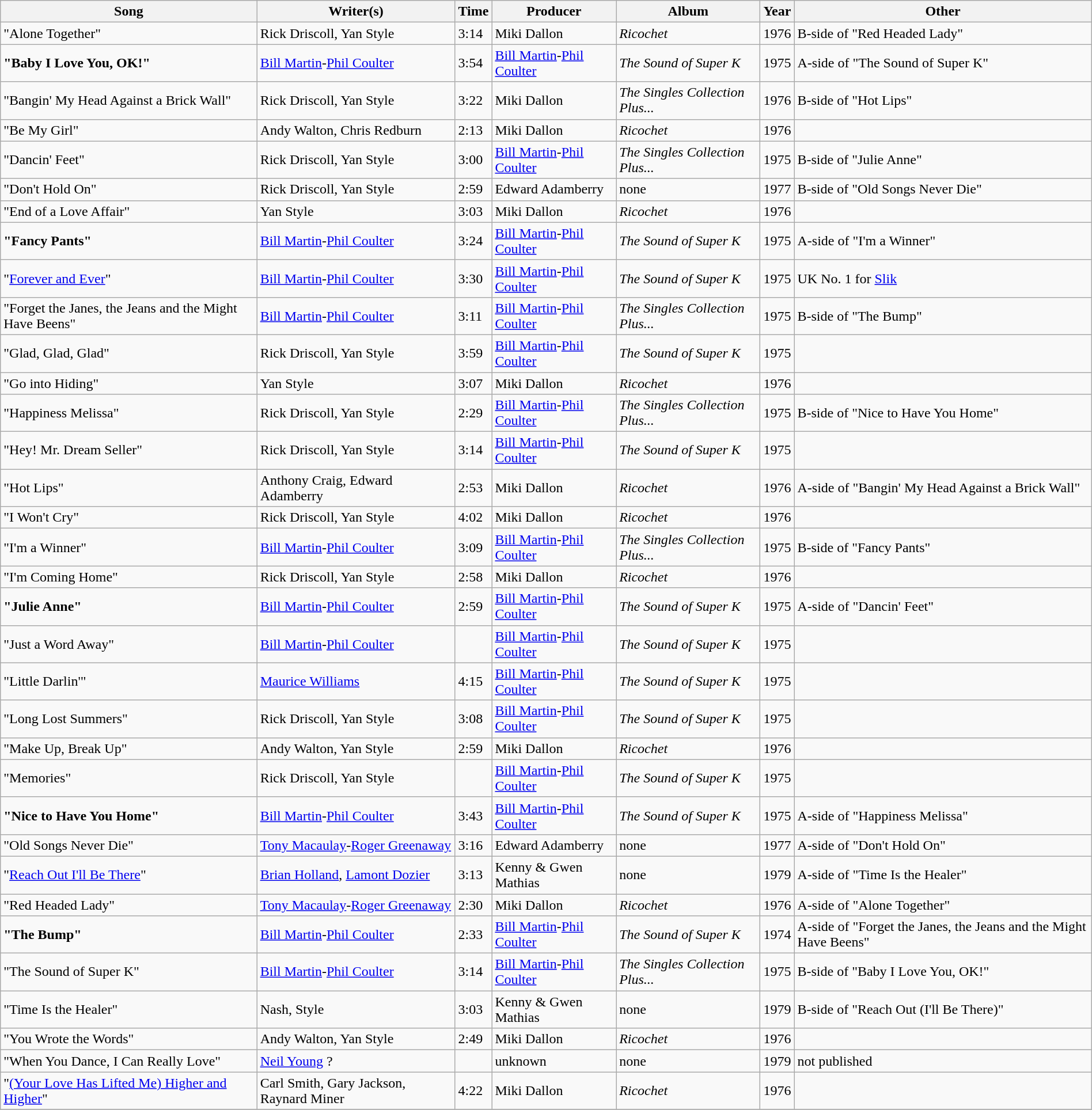<table class="wikitable sortable" style="margin:0.5em auto; clear: both; text-align: left; width:100%">
<tr>
<th>Song</th>
<th>Writer(s)</th>
<th>Time</th>
<th>Producer</th>
<th>Album</th>
<th>Year</th>
<th>Other</th>
</tr>
<tr>
<td>"Alone Together"</td>
<td>Rick Driscoll, Yan Style</td>
<td>3:14</td>
<td>Miki Dallon</td>
<td><em>Ricochet</em></td>
<td>1976</td>
<td>B-side of "Red Headed Lady"</td>
</tr>
<tr>
<td><strong>"Baby I Love You, OK!"</strong></td>
<td><a href='#'>Bill Martin</a>-<a href='#'>Phil Coulter</a></td>
<td>3:54</td>
<td><a href='#'>Bill Martin</a>-<a href='#'>Phil Coulter</a></td>
<td><em>The Sound of Super K</em></td>
<td>1975</td>
<td>A-side of "The Sound of Super K"</td>
</tr>
<tr>
<td>"Bangin' My Head Against a Brick Wall"</td>
<td>Rick Driscoll, Yan Style</td>
<td>3:22</td>
<td>Miki Dallon</td>
<td><em>The Singles Collection Plus...</em></td>
<td>1976</td>
<td>B-side of "Hot Lips"</td>
</tr>
<tr>
<td>"Be My Girl"</td>
<td>Andy Walton, Chris Redburn</td>
<td>2:13</td>
<td>Miki Dallon</td>
<td><em>Ricochet</em></td>
<td>1976</td>
<td></td>
</tr>
<tr>
<td>"Dancin' Feet"</td>
<td>Rick Driscoll, Yan Style</td>
<td>3:00</td>
<td><a href='#'>Bill Martin</a>-<a href='#'>Phil Coulter</a></td>
<td><em>The Singles Collection Plus...</em></td>
<td>1975</td>
<td>B-side of "Julie Anne"</td>
</tr>
<tr>
<td>"Don't Hold On"</td>
<td>Rick Driscoll, Yan Style</td>
<td>2:59</td>
<td>Edward Adamberry</td>
<td>none</td>
<td>1977</td>
<td>B-side of "Old Songs Never Die"</td>
</tr>
<tr>
<td>"End of a Love Affair"</td>
<td>Yan Style</td>
<td>3:03</td>
<td>Miki Dallon</td>
<td><em>Ricochet</em></td>
<td>1976</td>
<td></td>
</tr>
<tr>
<td><strong>"Fancy Pants"</strong></td>
<td><a href='#'>Bill Martin</a>-<a href='#'>Phil Coulter</a></td>
<td>3:24</td>
<td><a href='#'>Bill Martin</a>-<a href='#'>Phil Coulter</a></td>
<td><em>The Sound of Super K</em></td>
<td>1975</td>
<td>A-side of "I'm a Winner"</td>
</tr>
<tr>
<td>"<a href='#'>Forever and Ever</a>"</td>
<td><a href='#'>Bill Martin</a>-<a href='#'>Phil Coulter</a></td>
<td>3:30</td>
<td><a href='#'>Bill Martin</a>-<a href='#'>Phil Coulter</a></td>
<td><em>The Sound of Super K</em></td>
<td>1975</td>
<td>UK No. 1 for <a href='#'>Slik</a></td>
</tr>
<tr>
<td>"Forget the Janes, the Jeans and the Might Have Beens"</td>
<td><a href='#'>Bill Martin</a>-<a href='#'>Phil Coulter</a></td>
<td>3:11</td>
<td><a href='#'>Bill Martin</a>-<a href='#'>Phil Coulter</a></td>
<td><em>The Singles Collection Plus...</em></td>
<td>1975</td>
<td>B-side of "The Bump"</td>
</tr>
<tr>
<td>"Glad, Glad, Glad"</td>
<td>Rick Driscoll, Yan Style</td>
<td>3:59</td>
<td><a href='#'>Bill Martin</a>-<a href='#'>Phil Coulter</a></td>
<td><em>The Sound of Super K</em></td>
<td>1975</td>
<td></td>
</tr>
<tr>
<td>"Go into Hiding"</td>
<td>Yan Style</td>
<td>3:07</td>
<td>Miki Dallon</td>
<td><em>Ricochet</em></td>
<td>1976</td>
<td></td>
</tr>
<tr>
<td>"Happiness Melissa"</td>
<td>Rick Driscoll, Yan Style</td>
<td>2:29</td>
<td><a href='#'>Bill Martin</a>-<a href='#'>Phil Coulter</a></td>
<td><em>The Singles Collection Plus...</em></td>
<td>1975</td>
<td>B-side of "Nice to Have You Home"</td>
</tr>
<tr>
<td>"Hey! Mr. Dream Seller"</td>
<td>Rick Driscoll, Yan Style</td>
<td>3:14</td>
<td><a href='#'>Bill Martin</a>-<a href='#'>Phil Coulter</a></td>
<td><em>The Sound of Super K</em></td>
<td>1975</td>
<td></td>
</tr>
<tr>
<td>"Hot Lips"</td>
<td>Anthony Craig, Edward Adamberry</td>
<td>2:53</td>
<td>Miki Dallon</td>
<td><em>Ricochet</em></td>
<td>1976</td>
<td>A-side of "Bangin' My Head Against a Brick Wall"</td>
</tr>
<tr>
<td>"I Won't Cry"</td>
<td>Rick Driscoll, Yan Style</td>
<td>4:02</td>
<td>Miki Dallon</td>
<td><em>Ricochet</em></td>
<td>1976</td>
<td></td>
</tr>
<tr>
<td>"I'm a Winner"</td>
<td><a href='#'>Bill Martin</a>-<a href='#'>Phil Coulter</a></td>
<td>3:09</td>
<td><a href='#'>Bill Martin</a>-<a href='#'>Phil Coulter</a></td>
<td><em>The Singles Collection Plus...</em></td>
<td>1975</td>
<td>B-side of "Fancy Pants"</td>
</tr>
<tr>
<td>"I'm Coming Home"</td>
<td>Rick Driscoll, Yan Style</td>
<td>2:58</td>
<td>Miki Dallon</td>
<td><em>Ricochet</em></td>
<td>1976</td>
<td></td>
</tr>
<tr>
<td><strong>"Julie Anne"</strong></td>
<td><a href='#'>Bill Martin</a>-<a href='#'>Phil Coulter</a></td>
<td>2:59</td>
<td><a href='#'>Bill Martin</a>-<a href='#'>Phil Coulter</a></td>
<td><em>The Sound of Super K</em></td>
<td>1975</td>
<td>A-side of "Dancin' Feet"</td>
</tr>
<tr>
<td>"Just a Word Away"</td>
<td><a href='#'>Bill Martin</a>-<a href='#'>Phil Coulter</a></td>
<td></td>
<td><a href='#'>Bill Martin</a>-<a href='#'>Phil Coulter</a></td>
<td><em>The Sound of Super K</em></td>
<td>1975</td>
<td></td>
</tr>
<tr>
<td>"Little Darlin'"</td>
<td><a href='#'>Maurice Williams</a></td>
<td>4:15</td>
<td><a href='#'>Bill Martin</a>-<a href='#'>Phil Coulter</a></td>
<td><em>The Sound of Super K</em></td>
<td>1975</td>
<td></td>
</tr>
<tr>
<td>"Long Lost Summers"</td>
<td>Rick Driscoll, Yan Style</td>
<td>3:08</td>
<td><a href='#'>Bill Martin</a>-<a href='#'>Phil Coulter</a></td>
<td><em>The Sound of Super K</em></td>
<td>1975</td>
<td></td>
</tr>
<tr>
<td>"Make Up, Break Up"</td>
<td>Andy Walton, Yan Style</td>
<td>2:59</td>
<td>Miki Dallon</td>
<td><em>Ricochet</em></td>
<td>1976</td>
<td></td>
</tr>
<tr>
<td>"Memories"</td>
<td>Rick Driscoll, Yan Style</td>
<td></td>
<td><a href='#'>Bill Martin</a>-<a href='#'>Phil Coulter</a></td>
<td><em>The Sound of Super K</em></td>
<td>1975</td>
<td></td>
</tr>
<tr>
<td><strong>"Nice to Have You Home"</strong></td>
<td><a href='#'>Bill Martin</a>-<a href='#'>Phil Coulter</a></td>
<td>3:43</td>
<td><a href='#'>Bill Martin</a>-<a href='#'>Phil Coulter</a></td>
<td><em>The Sound of Super K</em></td>
<td>1975</td>
<td>A-side of "Happiness Melissa"</td>
</tr>
<tr>
<td>"Old Songs Never Die"</td>
<td><a href='#'>Tony Macaulay</a>-<a href='#'>Roger Greenaway</a></td>
<td>3:16</td>
<td>Edward Adamberry</td>
<td>none</td>
<td>1977</td>
<td>A-side of "Don't Hold On"</td>
</tr>
<tr>
<td>"<a href='#'>Reach Out I'll Be There</a>"</td>
<td><a href='#'>Brian Holland</a>, <a href='#'>Lamont Dozier</a></td>
<td>3:13</td>
<td>Kenny & Gwen Mathias</td>
<td>none</td>
<td>1979</td>
<td>A-side of "Time Is the Healer"</td>
</tr>
<tr>
<td>"Red Headed Lady"</td>
<td><a href='#'>Tony Macaulay</a>-<a href='#'>Roger Greenaway</a></td>
<td>2:30</td>
<td>Miki Dallon</td>
<td><em>Ricochet</em></td>
<td>1976</td>
<td>A-side of "Alone Together"</td>
</tr>
<tr>
<td><strong>"The Bump"</strong></td>
<td><a href='#'>Bill Martin</a>-<a href='#'>Phil Coulter</a></td>
<td>2:33</td>
<td><a href='#'>Bill Martin</a>-<a href='#'>Phil Coulter</a></td>
<td><em>The Sound of Super K</em></td>
<td>1974</td>
<td>A-side of "Forget the Janes, the Jeans and the Might Have Beens"</td>
</tr>
<tr>
<td>"The Sound of Super K"</td>
<td><a href='#'>Bill Martin</a>-<a href='#'>Phil Coulter</a></td>
<td>3:14</td>
<td><a href='#'>Bill Martin</a>-<a href='#'>Phil Coulter</a></td>
<td><em>The Singles Collection Plus...</em></td>
<td>1975</td>
<td>B-side of "Baby I Love You, OK!"</td>
</tr>
<tr>
<td>"Time Is the Healer"</td>
<td>Nash, Style</td>
<td>3:03</td>
<td>Kenny & Gwen Mathias</td>
<td>none</td>
<td>1979</td>
<td>B-side of "Reach Out (I'll Be There)"</td>
</tr>
<tr>
<td>"You Wrote the Words"</td>
<td>Andy Walton, Yan Style</td>
<td>2:49</td>
<td>Miki Dallon</td>
<td><em>Ricochet</em></td>
<td>1976</td>
<td></td>
</tr>
<tr>
<td>"When You Dance, I Can Really Love"</td>
<td><a href='#'>Neil Young</a> ?</td>
<td></td>
<td>unknown</td>
<td>none</td>
<td>1979</td>
<td>not published</td>
</tr>
<tr>
<td>"<a href='#'>(Your Love Has Lifted Me) Higher and Higher</a>"</td>
<td>Carl Smith, Gary Jackson, Raynard Miner</td>
<td>4:22</td>
<td>Miki Dallon</td>
<td><em>Ricochet</em></td>
<td>1976</td>
<td></td>
</tr>
<tr>
</tr>
</table>
